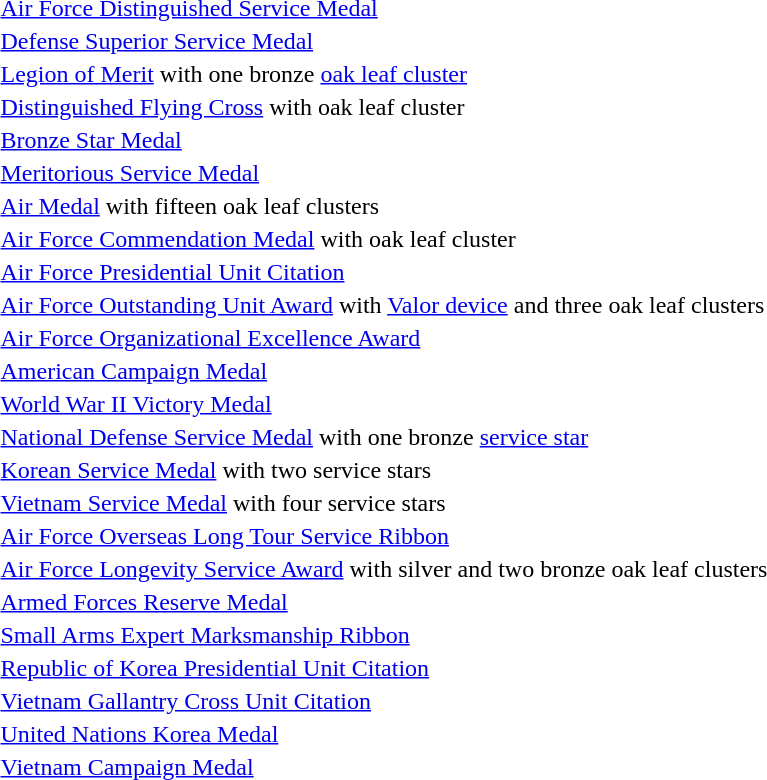<table>
<tr>
<td></td>
<td><a href='#'>Air Force Distinguished Service Medal</a></td>
</tr>
<tr>
<td></td>
<td><a href='#'>Defense Superior Service Medal</a></td>
</tr>
<tr>
<td></td>
<td><a href='#'>Legion of Merit</a> with one bronze <a href='#'>oak leaf cluster</a></td>
</tr>
<tr>
<td></td>
<td><a href='#'>Distinguished Flying Cross</a> with oak leaf cluster</td>
</tr>
<tr>
<td></td>
<td><a href='#'>Bronze Star Medal</a></td>
</tr>
<tr>
<td></td>
<td><a href='#'>Meritorious Service Medal</a></td>
</tr>
<tr>
<td><span></span><span></span><span></span></td>
<td><a href='#'>Air Medal</a> with fifteen oak leaf clusters</td>
</tr>
<tr>
<td></td>
<td><a href='#'>Air Force Commendation Medal</a> with oak leaf cluster</td>
</tr>
<tr>
<td></td>
<td><a href='#'>Air Force Presidential Unit Citation</a></td>
</tr>
<tr>
<td><span></span><span></span><span></span><span></span></td>
<td><a href='#'>Air Force Outstanding Unit Award</a> with <a href='#'>Valor device</a> and three oak leaf clusters</td>
</tr>
<tr>
<td></td>
<td><a href='#'>Air Force Organizational Excellence Award</a></td>
</tr>
<tr>
<td></td>
<td><a href='#'>American Campaign Medal</a></td>
</tr>
<tr>
<td></td>
<td><a href='#'>World War II Victory Medal</a></td>
</tr>
<tr>
<td></td>
<td><a href='#'>National Defense Service Medal</a> with one bronze <a href='#'>service star</a></td>
</tr>
<tr>
<td><span></span><span></span></td>
<td><a href='#'>Korean Service Medal</a> with two service stars</td>
</tr>
<tr>
<td><span></span><span></span><span></span><span></span></td>
<td><a href='#'>Vietnam Service Medal</a> with four service stars</td>
</tr>
<tr>
<td></td>
<td><a href='#'>Air Force Overseas Long Tour Service Ribbon</a></td>
</tr>
<tr>
<td><span></span><span></span><span></span></td>
<td><a href='#'>Air Force Longevity Service Award</a> with silver and two bronze oak leaf clusters</td>
</tr>
<tr>
<td></td>
<td><a href='#'>Armed Forces Reserve Medal</a></td>
</tr>
<tr>
<td></td>
<td><a href='#'>Small Arms Expert Marksmanship Ribbon</a></td>
</tr>
<tr>
<td></td>
<td><a href='#'>Republic of Korea Presidential Unit Citation</a></td>
</tr>
<tr>
<td></td>
<td><a href='#'>Vietnam Gallantry Cross Unit Citation</a></td>
</tr>
<tr>
<td></td>
<td><a href='#'>United Nations Korea Medal</a></td>
</tr>
<tr>
<td></td>
<td><a href='#'>Vietnam Campaign Medal</a></td>
</tr>
</table>
